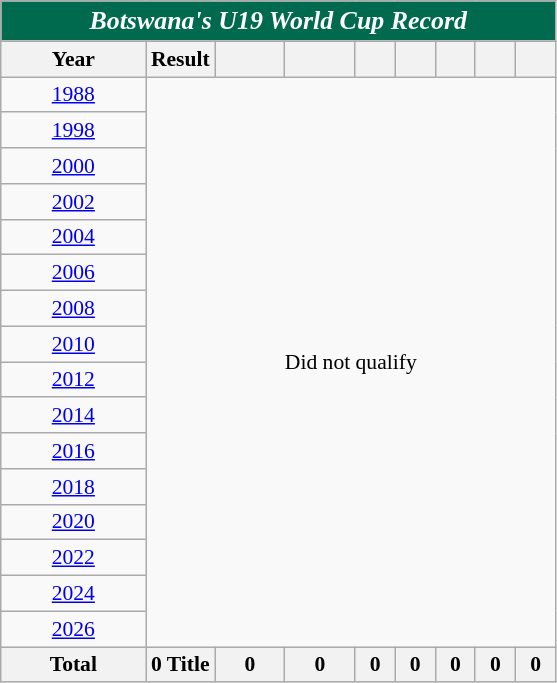<table class="wikitable" style="font-size:90%; text-align:center">
<tr>
<th style="color:white; background:#006A4E;" colspan=9><strong><em><big>Botswana's U19 World Cup Record</big></em></strong></th>
</tr>
<tr>
<th width="90">Year</th>
<th>Result</th>
<th width="40"></th>
<th width="40"></th>
<th width="20"></th>
<th width="20"></th>
<th width="20"></th>
<th width="20"></th>
<th width="20"></th>
</tr>
<tr>
<td> <a href='#'>1988</a></td>
<td rowspan=16 colspan=8>Did not qualify</td>
</tr>
<tr>
<td> <a href='#'>1998</a></td>
</tr>
<tr>
<td> <a href='#'>2000</a></td>
</tr>
<tr>
<td> <a href='#'>2002</a></td>
</tr>
<tr>
<td> <a href='#'>2004</a></td>
</tr>
<tr>
<td> <a href='#'>2006</a></td>
</tr>
<tr>
<td> <a href='#'>2008</a></td>
</tr>
<tr>
<td> <a href='#'>2010</a></td>
</tr>
<tr>
<td> <a href='#'>2012</a></td>
</tr>
<tr>
<td> <a href='#'>2014</a></td>
</tr>
<tr>
<td> <a href='#'>2016</a></td>
</tr>
<tr>
<td> <a href='#'>2018</a></td>
</tr>
<tr>
<td> <a href='#'>2020</a></td>
</tr>
<tr>
<td> <a href='#'>2022</a></td>
</tr>
<tr>
<td> <a href='#'>2024</a></td>
</tr>
<tr>
<td>  <a href='#'>2026</a></td>
</tr>
<tr>
<th>Total</th>
<th>0 Title</th>
<th>0</th>
<th>0</th>
<th>0</th>
<th>0</th>
<th>0</th>
<th>0</th>
<th>0</th>
</tr>
</table>
